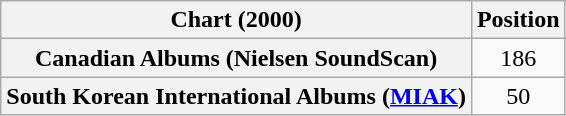<table class="wikitable plainrowheaders sortable" style="text-align:center">
<tr>
<th scope="col">Chart (2000)</th>
<th scope="col">Position</th>
</tr>
<tr>
<th scope="row">Canadian Albums (Nielsen SoundScan)</th>
<td>186</td>
</tr>
<tr>
<th scope="row">South Korean International Albums (<a href='#'>MIAK</a>)</th>
<td>50</td>
</tr>
</table>
